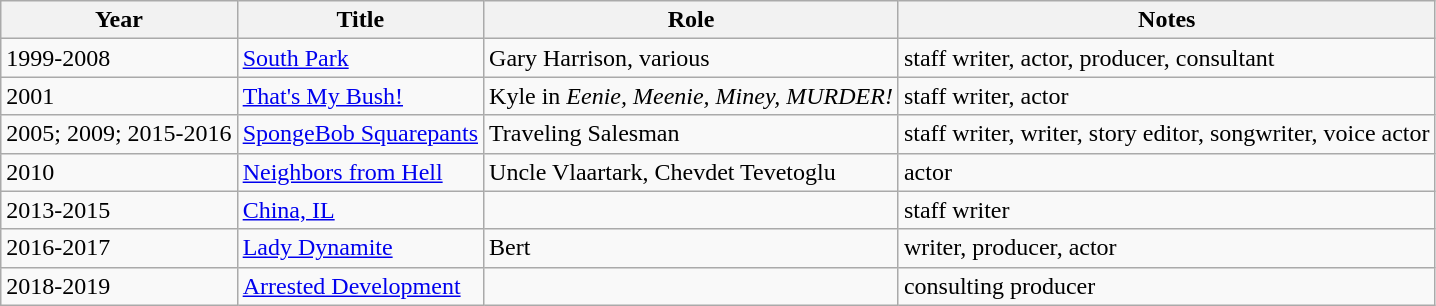<table class="wikitable sortable">
<tr>
<th>Year</th>
<th>Title</th>
<th>Role</th>
<th>Notes</th>
</tr>
<tr>
<td>1999-2008</td>
<td><a href='#'>South Park</a></td>
<td>Gary Harrison, various</td>
<td>staff writer, actor, producer, consultant</td>
</tr>
<tr>
<td>2001</td>
<td><a href='#'>That's My Bush!</a></td>
<td>Kyle in <em>Eenie, Meenie, Miney, MURDER!</em></td>
<td>staff writer, actor</td>
</tr>
<tr>
<td>2005; 2009; 2015-2016</td>
<td><a href='#'>SpongeBob Squarepants</a></td>
<td>Traveling Salesman</td>
<td>staff writer, writer, story editor, songwriter, voice actor</td>
</tr>
<tr>
<td>2010</td>
<td><a href='#'>Neighbors from Hell</a></td>
<td>Uncle Vlaartark, Chevdet Tevetoglu</td>
<td>actor</td>
</tr>
<tr>
<td>2013-2015</td>
<td><a href='#'>China, IL</a></td>
<td></td>
<td>staff writer</td>
</tr>
<tr>
<td>2016-2017</td>
<td><a href='#'>Lady Dynamite</a></td>
<td>Bert</td>
<td>writer, producer, actor</td>
</tr>
<tr>
<td>2018-2019</td>
<td><a href='#'>Arrested Development</a></td>
<td></td>
<td>consulting producer</td>
</tr>
</table>
